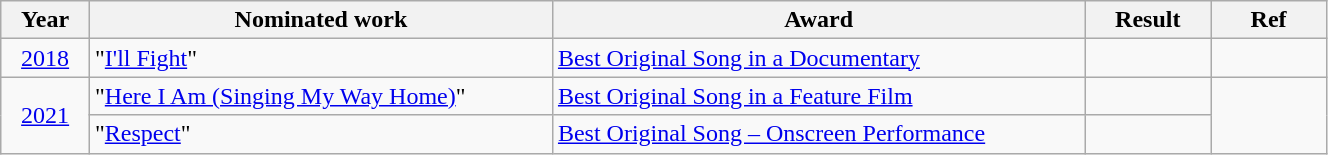<table class="wikitable" style="width:70%;">
<tr>
<th style="width:3%;">Year</th>
<th style="width:20%;">Nominated work</th>
<th style="width:23%;">Award</th>
<th style="width:5%;">Result</th>
<th style="width:5%;">Ref</th>
</tr>
<tr>
<td align="center"><a href='#'>2018</a></td>
<td>"<a href='#'>I'll Fight</a>"</td>
<td><a href='#'>Best Original Song in a Documentary</a></td>
<td></td>
<td align="center"></td>
</tr>
<tr>
<td rowspan="2" align="center"><a href='#'>2021</a></td>
<td>"<a href='#'>Here I Am (Singing My Way Home)</a>"</td>
<td><a href='#'>Best Original Song in a Feature Film</a></td>
<td></td>
<td rowspan="2" align="center"></td>
</tr>
<tr>
<td>"<a href='#'>Respect</a>"</td>
<td><a href='#'>Best Original Song – Onscreen Performance</a></td>
<td></td>
</tr>
</table>
